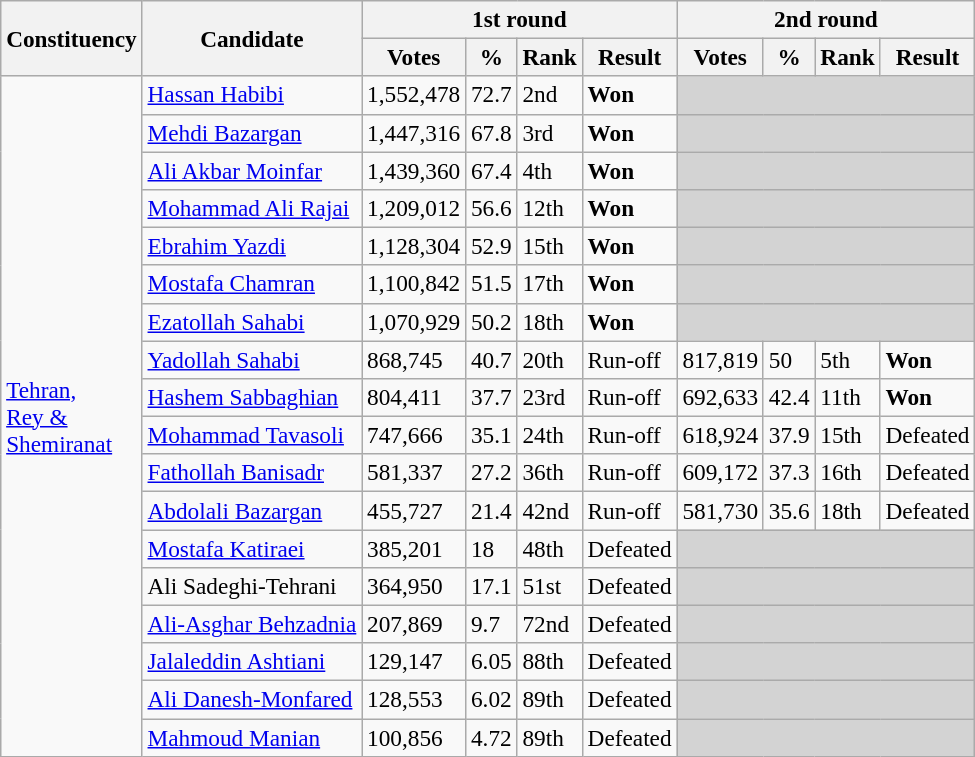<table class="wikitable" style="font-size:97%; text-align:left;">
<tr>
<th rowspan="2">Constituency</th>
<th rowspan="2">Candidate</th>
<th colspan="4">1st round</th>
<th colspan="4">2nd round</th>
</tr>
<tr>
<th>Votes</th>
<th>%</th>
<th>Rank</th>
<th>Result</th>
<th>Votes</th>
<th>%</th>
<th>Rank</th>
<th>Result</th>
</tr>
<tr>
<td rowspan=18><a href='#'>Tehran,<br>Rey &<br>Shemiranat</a></td>
<td><a href='#'>Hassan Habibi</a></td>
<td>1,552,478</td>
<td>72.7</td>
<td>2nd</td>
<td><strong>Won</strong></td>
<td colspan="4" bgcolor="lightgrey"></td>
</tr>
<tr>
<td><a href='#'>Mehdi Bazargan</a></td>
<td>1,447,316</td>
<td>67.8</td>
<td>3rd</td>
<td><strong>Won</strong></td>
<td colspan="4" bgcolor="lightgrey"></td>
</tr>
<tr>
<td><a href='#'>Ali Akbar Moinfar</a></td>
<td>1,439,360</td>
<td>67.4</td>
<td>4th</td>
<td><strong>Won</strong></td>
<td colspan="4" bgcolor="lightgrey"></td>
</tr>
<tr>
<td><a href='#'>Mohammad Ali Rajai</a></td>
<td>1,209,012</td>
<td>56.6</td>
<td>12th</td>
<td><strong>Won</strong></td>
<td colspan="4" bgcolor="lightgrey"></td>
</tr>
<tr>
<td><a href='#'>Ebrahim Yazdi</a></td>
<td>1,128,304</td>
<td>52.9</td>
<td>15th</td>
<td><strong>Won</strong></td>
<td colspan="4" bgcolor="lightgrey"></td>
</tr>
<tr>
<td><a href='#'>Mostafa Chamran</a></td>
<td>1,100,842</td>
<td>51.5</td>
<td>17th</td>
<td><strong>Won</strong></td>
<td colspan="4" bgcolor="lightgrey"></td>
</tr>
<tr>
<td><a href='#'>Ezatollah Sahabi</a></td>
<td>1,070,929</td>
<td>50.2</td>
<td>18th</td>
<td><strong>Won</strong></td>
<td colspan="4" bgcolor="lightgrey"></td>
</tr>
<tr>
<td><a href='#'>Yadollah Sahabi</a></td>
<td>868,745</td>
<td>40.7</td>
<td>20th</td>
<td>Run-off</td>
<td>817,819</td>
<td>50</td>
<td>5th</td>
<td><strong>Won</strong></td>
</tr>
<tr>
<td><a href='#'>Hashem Sabbaghian</a></td>
<td>804,411</td>
<td>37.7</td>
<td>23rd</td>
<td>Run-off</td>
<td>692,633</td>
<td>42.4</td>
<td>11th</td>
<td><strong>Won</strong></td>
</tr>
<tr>
<td><a href='#'>Mohammad Tavasoli</a></td>
<td>747,666</td>
<td>35.1</td>
<td>24th</td>
<td>Run-off</td>
<td>618,924</td>
<td>37.9</td>
<td>15th</td>
<td>Defeated</td>
</tr>
<tr>
<td><a href='#'>Fathollah Banisadr</a></td>
<td>581,337</td>
<td>27.2</td>
<td>36th</td>
<td>Run-off</td>
<td>609,172</td>
<td>37.3</td>
<td>16th</td>
<td>Defeated</td>
</tr>
<tr>
<td><a href='#'>Abdolali Bazargan</a></td>
<td>455,727</td>
<td>21.4</td>
<td>42nd</td>
<td>Run-off</td>
<td>581,730</td>
<td>35.6</td>
<td>18th</td>
<td>Defeated</td>
</tr>
<tr>
<td><a href='#'>Mostafa Katiraei</a></td>
<td>385,201</td>
<td>18</td>
<td>48th</td>
<td>Defeated</td>
<td colspan="4" bgcolor="lightgrey"></td>
</tr>
<tr>
<td>Ali Sadeghi-Tehrani</td>
<td>364,950</td>
<td>17.1</td>
<td>51st</td>
<td>Defeated</td>
<td colspan="4" bgcolor="lightgrey"></td>
</tr>
<tr>
<td><a href='#'>Ali-Asghar Behzadnia</a></td>
<td>207,869</td>
<td>9.7</td>
<td>72nd</td>
<td>Defeated</td>
<td colspan="4" bgcolor="lightgrey"></td>
</tr>
<tr>
<td><a href='#'>Jalaleddin Ashtiani</a></td>
<td>129,147</td>
<td>6.05</td>
<td>88th</td>
<td>Defeated</td>
<td colspan="4" bgcolor="lightgrey"></td>
</tr>
<tr>
<td><a href='#'>Ali Danesh-Monfared</a></td>
<td>128,553</td>
<td>6.02</td>
<td>89th</td>
<td>Defeated</td>
<td colspan="4" bgcolor="lightgrey"></td>
</tr>
<tr>
<td><a href='#'>Mahmoud Manian</a></td>
<td>100,856</td>
<td>4.72</td>
<td>89th</td>
<td>Defeated</td>
<td colspan="4" bgcolor="lightgrey"></td>
</tr>
</table>
